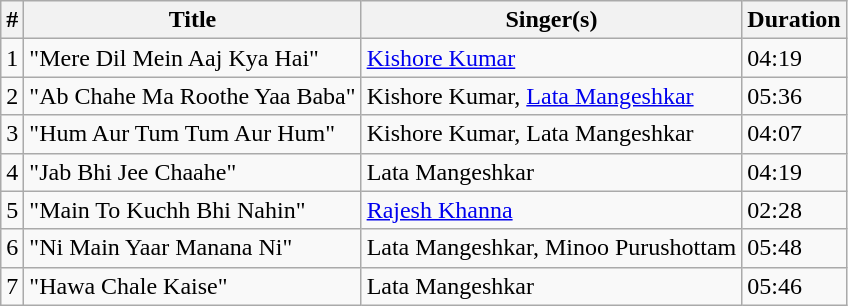<table class=wikitable>
<tr>
<th>#</th>
<th>Title</th>
<th>Singer(s)</th>
<th>Duration</th>
</tr>
<tr>
<td>1</td>
<td>"Mere Dil Mein Aaj Kya Hai"</td>
<td><a href='#'>Kishore Kumar</a></td>
<td>04:19</td>
</tr>
<tr>
<td>2</td>
<td>"Ab Chahe Ma Roothe Yaa Baba"</td>
<td>Kishore Kumar, <a href='#'>Lata Mangeshkar</a></td>
<td>05:36</td>
</tr>
<tr>
<td>3</td>
<td>"Hum Aur Tum Tum Aur Hum"</td>
<td>Kishore Kumar, Lata Mangeshkar</td>
<td>04:07</td>
</tr>
<tr>
<td>4</td>
<td>"Jab Bhi Jee Chaahe"</td>
<td>Lata Mangeshkar</td>
<td>04:19</td>
</tr>
<tr>
<td>5</td>
<td>"Main To Kuchh Bhi Nahin"</td>
<td><a href='#'>Rajesh Khanna</a></td>
<td>02:28</td>
</tr>
<tr>
<td>6</td>
<td>"Ni Main Yaar Manana Ni"</td>
<td>Lata Mangeshkar, Minoo Purushottam</td>
<td>05:48</td>
</tr>
<tr>
<td>7</td>
<td>"Hawa Chale Kaise"</td>
<td>Lata Mangeshkar</td>
<td>05:46</td>
</tr>
</table>
